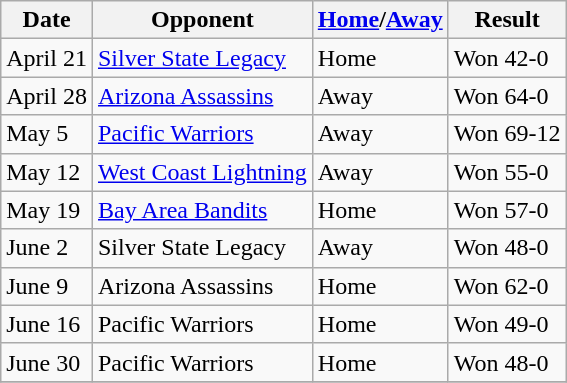<table class="wikitable">
<tr>
<th>Date</th>
<th>Opponent</th>
<th><a href='#'>Home</a>/<a href='#'>Away</a></th>
<th>Result</th>
</tr>
<tr>
<td>April 21</td>
<td><a href='#'>Silver State Legacy</a></td>
<td>Home</td>
<td>Won 42-0</td>
</tr>
<tr>
<td>April 28</td>
<td><a href='#'>Arizona Assassins</a></td>
<td>Away</td>
<td>Won 64-0</td>
</tr>
<tr>
<td>May 5</td>
<td><a href='#'>Pacific Warriors</a></td>
<td>Away</td>
<td>Won 69-12</td>
</tr>
<tr>
<td>May 12</td>
<td><a href='#'>West Coast Lightning</a></td>
<td>Away</td>
<td>Won 55-0</td>
</tr>
<tr>
<td>May 19</td>
<td><a href='#'>Bay Area Bandits</a></td>
<td>Home</td>
<td>Won 57-0</td>
</tr>
<tr>
<td>June 2</td>
<td>Silver State Legacy</td>
<td>Away</td>
<td>Won 48-0</td>
</tr>
<tr>
<td>June 9</td>
<td>Arizona Assassins</td>
<td>Home</td>
<td>Won 62-0</td>
</tr>
<tr>
<td>June 16</td>
<td>Pacific Warriors</td>
<td>Home</td>
<td>Won 49-0</td>
</tr>
<tr>
<td>June 30</td>
<td>Pacific Warriors</td>
<td>Home</td>
<td>Won 48-0</td>
</tr>
<tr>
</tr>
</table>
